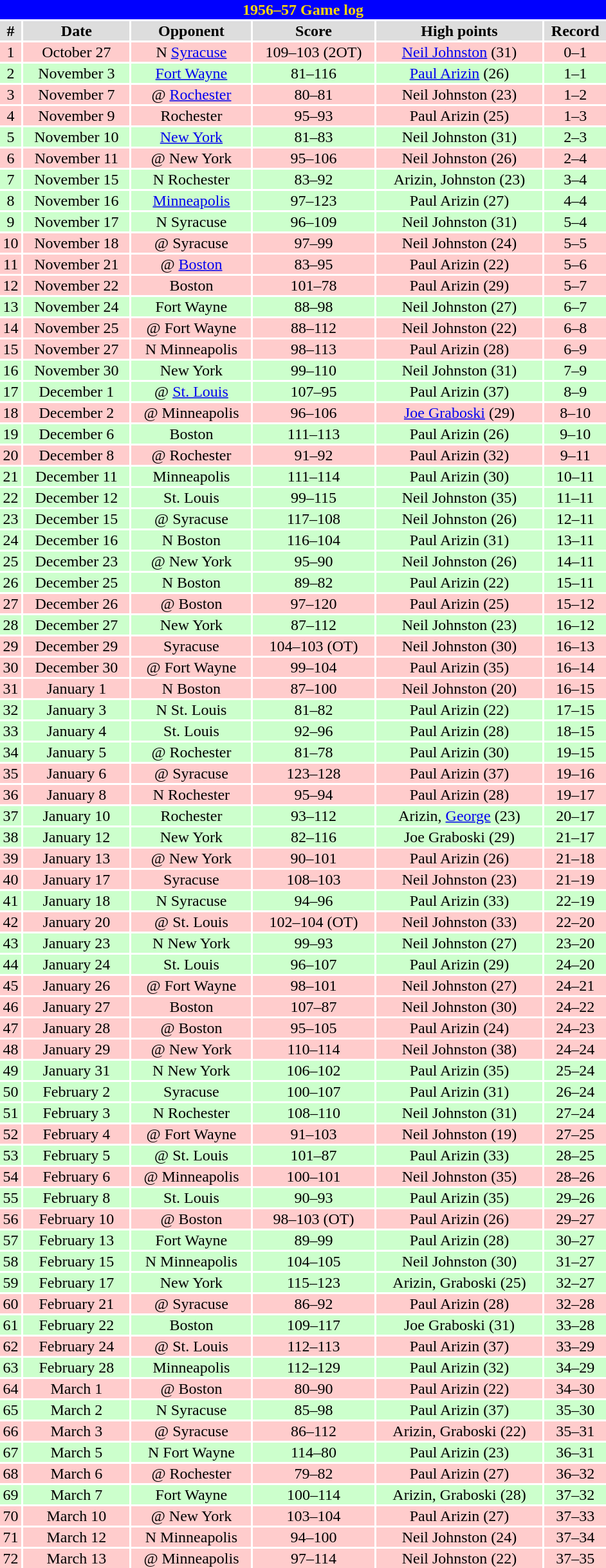<table class="toccolours collapsible" width=50% style="clear:both; margin:1.5em auto; text-align:center">
<tr>
<th colspan=11 style="background:#0000FF; color:#FFD700;">1956–57 Game log</th>
</tr>
<tr align="center" bgcolor="#dddddd">
<td><strong>#</strong></td>
<td><strong>Date</strong></td>
<td><strong>Opponent</strong></td>
<td><strong>Score</strong></td>
<td><strong>High points</strong></td>
<td><strong>Record</strong></td>
</tr>
<tr align="center" bgcolor="#ffcccc">
<td>1</td>
<td>October 27</td>
<td>N <a href='#'>Syracuse</a></td>
<td>109–103 (2OT)</td>
<td><a href='#'>Neil Johnston</a> (31)</td>
<td>0–1</td>
</tr>
<tr align="center" bgcolor="#ccffcc">
<td>2</td>
<td>November 3</td>
<td><a href='#'>Fort Wayne</a></td>
<td>81–116</td>
<td><a href='#'>Paul Arizin</a> (26)</td>
<td>1–1</td>
</tr>
<tr align="center" bgcolor="#ffcccc">
<td>3</td>
<td>November 7</td>
<td>@ <a href='#'>Rochester</a></td>
<td>80–81</td>
<td>Neil Johnston (23)</td>
<td>1–2</td>
</tr>
<tr align="center" bgcolor="#ffcccc">
<td>4</td>
<td>November 9</td>
<td>Rochester</td>
<td>95–93</td>
<td>Paul Arizin (25)</td>
<td>1–3</td>
</tr>
<tr align="center" bgcolor="#ccffcc">
<td>5</td>
<td>November 10</td>
<td><a href='#'>New York</a></td>
<td>81–83</td>
<td>Neil Johnston (31)</td>
<td>2–3</td>
</tr>
<tr align="center" bgcolor="#ffcccc">
<td>6</td>
<td>November 11</td>
<td>@ New York</td>
<td>95–106</td>
<td>Neil Johnston (26)</td>
<td>2–4</td>
</tr>
<tr align="center" bgcolor="#ccffcc">
<td>7</td>
<td>November 15</td>
<td>N Rochester</td>
<td>83–92</td>
<td>Arizin, Johnston (23)</td>
<td>3–4</td>
</tr>
<tr align="center" bgcolor="#ccffcc">
<td>8</td>
<td>November 16</td>
<td><a href='#'>Minneapolis</a></td>
<td>97–123</td>
<td>Paul Arizin (27)</td>
<td>4–4</td>
</tr>
<tr align="center" bgcolor="#ccffcc">
<td>9</td>
<td>November 17</td>
<td>N Syracuse</td>
<td>96–109</td>
<td>Neil Johnston (31)</td>
<td>5–4</td>
</tr>
<tr align="center" bgcolor="#ffcccc">
<td>10</td>
<td>November 18</td>
<td>@ Syracuse</td>
<td>97–99</td>
<td>Neil Johnston (24)</td>
<td>5–5</td>
</tr>
<tr align="center" bgcolor="#ffcccc">
<td>11</td>
<td>November 21</td>
<td>@ <a href='#'>Boston</a></td>
<td>83–95</td>
<td>Paul Arizin (22)</td>
<td>5–6</td>
</tr>
<tr align="center" bgcolor="#ffcccc">
<td>12</td>
<td>November 22</td>
<td>Boston</td>
<td>101–78</td>
<td>Paul Arizin (29)</td>
<td>5–7</td>
</tr>
<tr align="center" bgcolor="#ccffcc">
<td>13</td>
<td>November 24</td>
<td>Fort Wayne</td>
<td>88–98</td>
<td>Neil Johnston (27)</td>
<td>6–7</td>
</tr>
<tr align="center" bgcolor="#ffcccc">
<td>14</td>
<td>November 25</td>
<td>@ Fort Wayne</td>
<td>88–112</td>
<td>Neil Johnston (22)</td>
<td>6–8</td>
</tr>
<tr align="center" bgcolor="#ffcccc">
<td>15</td>
<td>November 27</td>
<td>N Minneapolis</td>
<td>98–113</td>
<td>Paul Arizin (28)</td>
<td>6–9</td>
</tr>
<tr align="center" bgcolor="#ccffcc">
<td>16</td>
<td>November 30</td>
<td>New York</td>
<td>99–110</td>
<td>Neil Johnston (31)</td>
<td>7–9</td>
</tr>
<tr align="center" bgcolor="#ccffcc">
<td>17</td>
<td>December 1</td>
<td>@ <a href='#'>St. Louis</a></td>
<td>107–95</td>
<td>Paul Arizin (37)</td>
<td>8–9</td>
</tr>
<tr align="center" bgcolor="#ffcccc">
<td>18</td>
<td>December 2</td>
<td>@ Minneapolis</td>
<td>96–106</td>
<td><a href='#'>Joe Graboski</a> (29)</td>
<td>8–10</td>
</tr>
<tr align="center" bgcolor="#ccffcc">
<td>19</td>
<td>December 6</td>
<td>Boston</td>
<td>111–113</td>
<td>Paul Arizin (26)</td>
<td>9–10</td>
</tr>
<tr align="center" bgcolor="#ffcccc">
<td>20</td>
<td>December 8</td>
<td>@ Rochester</td>
<td>91–92</td>
<td>Paul Arizin (32)</td>
<td>9–11</td>
</tr>
<tr align="center" bgcolor="#ccffcc">
<td>21</td>
<td>December 11</td>
<td>Minneapolis</td>
<td>111–114</td>
<td>Paul Arizin (30)</td>
<td>10–11</td>
</tr>
<tr align="center" bgcolor="#ccffcc">
<td>22</td>
<td>December 12</td>
<td>St. Louis</td>
<td>99–115</td>
<td>Neil Johnston (35)</td>
<td>11–11</td>
</tr>
<tr align="center" bgcolor="#ccffcc">
<td>23</td>
<td>December 15</td>
<td>@ Syracuse</td>
<td>117–108</td>
<td>Neil Johnston (26)</td>
<td>12–11</td>
</tr>
<tr align="center" bgcolor="#ccffcc">
<td>24</td>
<td>December 16</td>
<td>N Boston</td>
<td>116–104</td>
<td>Paul Arizin (31)</td>
<td>13–11</td>
</tr>
<tr align="center" bgcolor="#ccffcc">
<td>25</td>
<td>December 23</td>
<td>@ New York</td>
<td>95–90</td>
<td>Neil Johnston (26)</td>
<td>14–11</td>
</tr>
<tr align="center" bgcolor="#ccffcc">
<td>26</td>
<td>December 25</td>
<td>N Boston</td>
<td>89–82</td>
<td>Paul Arizin (22)</td>
<td>15–11</td>
</tr>
<tr align="center" bgcolor="#ffcccc">
<td>27</td>
<td>December 26</td>
<td>@ Boston</td>
<td>97–120</td>
<td>Paul Arizin (25)</td>
<td>15–12</td>
</tr>
<tr align="center" bgcolor="#ccffcc">
<td>28</td>
<td>December 27</td>
<td>New York</td>
<td>87–112</td>
<td>Neil Johnston (23)</td>
<td>16–12</td>
</tr>
<tr align="center" bgcolor="#ffcccc">
<td>29</td>
<td>December 29</td>
<td>Syracuse</td>
<td>104–103 (OT)</td>
<td>Neil Johnston (30)</td>
<td>16–13</td>
</tr>
<tr align="center" bgcolor="#ffcccc">
<td>30</td>
<td>December 30</td>
<td>@ Fort Wayne</td>
<td>99–104</td>
<td>Paul Arizin (35)</td>
<td>16–14</td>
</tr>
<tr align="center" bgcolor="#ffcccc">
<td>31</td>
<td>January 1</td>
<td>N Boston</td>
<td>87–100</td>
<td>Neil Johnston (20)</td>
<td>16–15</td>
</tr>
<tr align="center" bgcolor="#ccffcc">
<td>32</td>
<td>January 3</td>
<td>N St. Louis</td>
<td>81–82</td>
<td>Paul Arizin (22)</td>
<td>17–15</td>
</tr>
<tr align="center" bgcolor="#ccffcc">
<td>33</td>
<td>January 4</td>
<td>St. Louis</td>
<td>92–96</td>
<td>Paul Arizin (28)</td>
<td>18–15</td>
</tr>
<tr align="center" bgcolor="#ccffcc">
<td>34</td>
<td>January 5</td>
<td>@ Rochester</td>
<td>81–78</td>
<td>Paul Arizin (30)</td>
<td>19–15</td>
</tr>
<tr align="center" bgcolor="#ffcccc">
<td>35</td>
<td>January 6</td>
<td>@ Syracuse</td>
<td>123–128</td>
<td>Paul Arizin (37)</td>
<td>19–16</td>
</tr>
<tr align="center" bgcolor="#ffcccc">
<td>36</td>
<td>January 8</td>
<td>N Rochester</td>
<td>95–94</td>
<td>Paul Arizin (28)</td>
<td>19–17</td>
</tr>
<tr align="center" bgcolor="#ccffcc">
<td>37</td>
<td>January 10</td>
<td>Rochester</td>
<td>93–112</td>
<td>Arizin, <a href='#'>George</a> (23)</td>
<td>20–17</td>
</tr>
<tr align="center" bgcolor="#ccffcc">
<td>38</td>
<td>January 12</td>
<td>New York</td>
<td>82–116</td>
<td>Joe Graboski (29)</td>
<td>21–17</td>
</tr>
<tr align="center" bgcolor="#ffcccc">
<td>39</td>
<td>January 13</td>
<td>@ New York</td>
<td>90–101</td>
<td>Paul Arizin (26)</td>
<td>21–18</td>
</tr>
<tr align="center" bgcolor="#ffcccc">
<td>40</td>
<td>January 17</td>
<td>Syracuse</td>
<td>108–103</td>
<td>Neil Johnston (23)</td>
<td>21–19</td>
</tr>
<tr align="center" bgcolor="#ccffcc">
<td>41</td>
<td>January 18</td>
<td>N Syracuse</td>
<td>94–96</td>
<td>Paul Arizin (33)</td>
<td>22–19</td>
</tr>
<tr align="center" bgcolor="#ffcccc">
<td>42</td>
<td>January 20</td>
<td>@ St. Louis</td>
<td>102–104 (OT)</td>
<td>Neil Johnston (33)</td>
<td>22–20</td>
</tr>
<tr align="center" bgcolor="#ccffcc">
<td>43</td>
<td>January 23</td>
<td>N New York</td>
<td>99–93</td>
<td>Neil Johnston (27)</td>
<td>23–20</td>
</tr>
<tr align="center" bgcolor="#ccffcc">
<td>44</td>
<td>January 24</td>
<td>St. Louis</td>
<td>96–107</td>
<td>Paul Arizin (29)</td>
<td>24–20</td>
</tr>
<tr align="center" bgcolor="#ffcccc">
<td>45</td>
<td>January 26</td>
<td>@ Fort Wayne</td>
<td>98–101</td>
<td>Neil Johnston (27)</td>
<td>24–21</td>
</tr>
<tr align="center" bgcolor="#ffcccc">
<td>46</td>
<td>January 27</td>
<td>Boston</td>
<td>107–87</td>
<td>Neil Johnston (30)</td>
<td>24–22</td>
</tr>
<tr align="center" bgcolor="#ffcccc">
<td>47</td>
<td>January 28</td>
<td>@ Boston</td>
<td>95–105</td>
<td>Paul Arizin (24)</td>
<td>24–23</td>
</tr>
<tr align="center" bgcolor="#ffcccc">
<td>48</td>
<td>January 29</td>
<td>@ New York</td>
<td>110–114</td>
<td>Neil Johnston (38)</td>
<td>24–24</td>
</tr>
<tr align="center" bgcolor="#ccffcc">
<td>49</td>
<td>January 31</td>
<td>N New York</td>
<td>106–102</td>
<td>Paul Arizin (35)</td>
<td>25–24</td>
</tr>
<tr align="center" bgcolor="#ccffcc">
<td>50</td>
<td>February 2</td>
<td>Syracuse</td>
<td>100–107</td>
<td>Paul Arizin (31)</td>
<td>26–24</td>
</tr>
<tr align="center" bgcolor="#ccffcc">
<td>51</td>
<td>February 3</td>
<td>N Rochester</td>
<td>108–110</td>
<td>Neil Johnston (31)</td>
<td>27–24</td>
</tr>
<tr align="center" bgcolor="#ffcccc">
<td>52</td>
<td>February 4</td>
<td>@ Fort Wayne</td>
<td>91–103</td>
<td>Neil Johnston (19)</td>
<td>27–25</td>
</tr>
<tr align="center" bgcolor="#ccffcc">
<td>53</td>
<td>February 5</td>
<td>@ St. Louis</td>
<td>101–87</td>
<td>Paul Arizin (33)</td>
<td>28–25</td>
</tr>
<tr align="center" bgcolor="#ffcccc">
<td>54</td>
<td>February 6</td>
<td>@ Minneapolis</td>
<td>100–101</td>
<td>Neil Johnston (35)</td>
<td>28–26</td>
</tr>
<tr align="center" bgcolor="#ccffcc">
<td>55</td>
<td>February 8</td>
<td>St. Louis</td>
<td>90–93</td>
<td>Paul Arizin (35)</td>
<td>29–26</td>
</tr>
<tr align="center" bgcolor="#ffcccc">
<td>56</td>
<td>February 10</td>
<td>@ Boston</td>
<td>98–103 (OT)</td>
<td>Paul Arizin (26)</td>
<td>29–27</td>
</tr>
<tr align="center" bgcolor="#ccffcc">
<td>57</td>
<td>February 13</td>
<td>Fort Wayne</td>
<td>89–99</td>
<td>Paul Arizin (28)</td>
<td>30–27</td>
</tr>
<tr align="center" bgcolor="#ccffcc">
<td>58</td>
<td>February 15</td>
<td>N Minneapolis</td>
<td>104–105</td>
<td>Neil Johnston (30)</td>
<td>31–27</td>
</tr>
<tr align="center" bgcolor="#ccffcc">
<td>59</td>
<td>February 17</td>
<td>New York</td>
<td>115–123</td>
<td>Arizin, Graboski (25)</td>
<td>32–27</td>
</tr>
<tr align="center" bgcolor="#ffcccc">
<td>60</td>
<td>February 21</td>
<td>@ Syracuse</td>
<td>86–92</td>
<td>Paul Arizin (28)</td>
<td>32–28</td>
</tr>
<tr align="center" bgcolor="#ccffcc">
<td>61</td>
<td>February 22</td>
<td>Boston</td>
<td>109–117</td>
<td>Joe Graboski (31)</td>
<td>33–28</td>
</tr>
<tr align="center" bgcolor="#ffcccc">
<td>62</td>
<td>February 24</td>
<td>@ St. Louis</td>
<td>112–113</td>
<td>Paul Arizin (37)</td>
<td>33–29</td>
</tr>
<tr align="center" bgcolor="#ccffcc">
<td>63</td>
<td>February 28</td>
<td>Minneapolis</td>
<td>112–129</td>
<td>Paul Arizin (32)</td>
<td>34–29</td>
</tr>
<tr align="center" bgcolor="#ffcccc">
<td>64</td>
<td>March 1</td>
<td>@ Boston</td>
<td>80–90</td>
<td>Paul Arizin (22)</td>
<td>34–30</td>
</tr>
<tr align="center" bgcolor="#ccffcc">
<td>65</td>
<td>March 2</td>
<td>N Syracuse</td>
<td>85–98</td>
<td>Paul Arizin (37)</td>
<td>35–30</td>
</tr>
<tr align="center" bgcolor="#ffcccc">
<td>66</td>
<td>March 3</td>
<td>@ Syracuse</td>
<td>86–112</td>
<td>Arizin, Graboski (22)</td>
<td>35–31</td>
</tr>
<tr align="center" bgcolor="#ccffcc">
<td>67</td>
<td>March 5</td>
<td>N Fort Wayne</td>
<td>114–80</td>
<td>Paul Arizin (23)</td>
<td>36–31</td>
</tr>
<tr align="center" bgcolor="#ffcccc">
<td>68</td>
<td>March 6</td>
<td>@ Rochester</td>
<td>79–82</td>
<td>Paul Arizin (27)</td>
<td>36–32</td>
</tr>
<tr align="center" bgcolor="#ccffcc">
<td>69</td>
<td>March 7</td>
<td>Fort Wayne</td>
<td>100–114</td>
<td>Arizin, Graboski (28)</td>
<td>37–32</td>
</tr>
<tr align="center" bgcolor="#ffcccc">
<td>70</td>
<td>March 10</td>
<td>@ New York</td>
<td>103–104</td>
<td>Paul Arizin (27)</td>
<td>37–33</td>
</tr>
<tr align="center" bgcolor="#ffcccc">
<td>71</td>
<td>March 12</td>
<td>N Minneapolis</td>
<td>94–100</td>
<td>Neil Johnston (24)</td>
<td>37–34</td>
</tr>
<tr align="center" bgcolor="#ffcccc">
<td>72</td>
<td>March 13</td>
<td>@ Minneapolis</td>
<td>97–114</td>
<td>Neil Johnston (22)</td>
<td>37–35</td>
</tr>
</table>
